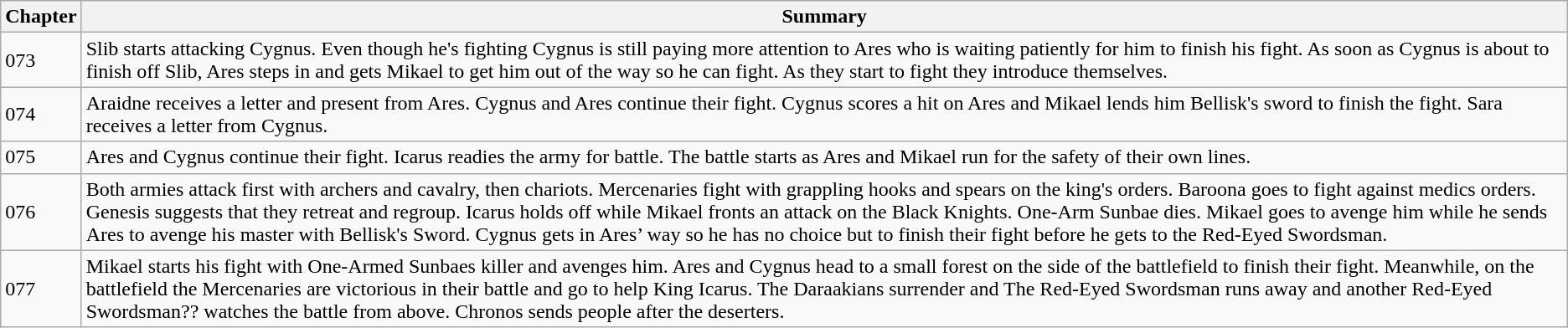<table class="wikitable">
<tr>
<th>Chapter</th>
<th>Summary</th>
</tr>
<tr>
<td>073</td>
<td>Slib starts attacking Cygnus. Even though he's fighting Cygnus is still paying more attention to Ares who is waiting patiently for him to finish his fight. As soon as Cygnus is about to finish off Slib, Ares steps in and gets Mikael to get him out of the way so he can fight. As they start to fight they introduce themselves.</td>
</tr>
<tr>
<td>074</td>
<td>Araidne receives a letter and present from Ares. Cygnus and Ares continue their fight. Cygnus scores a hit on Ares and Mikael lends him Bellisk's sword to finish the fight. Sara receives a letter from Cygnus.</td>
</tr>
<tr>
<td>075</td>
<td>Ares and Cygnus continue their fight. Icarus readies the army for battle. The battle starts as Ares and Mikael run for the safety of their own lines.</td>
</tr>
<tr>
<td>076</td>
<td>Both armies attack first with archers and cavalry, then chariots. Mercenaries fight with grappling hooks and spears on the king's orders. Baroona goes to fight against medics orders. Genesis suggests that they retreat and regroup. Icarus holds off while Mikael fronts an attack on the Black Knights. One-Arm Sunbae dies. Mikael goes to avenge him while he sends Ares to avenge his master with Bellisk's Sword. Cygnus gets in Ares’ way so he has no choice but to finish their fight before he gets to the Red-Eyed Swordsman.</td>
</tr>
<tr>
<td>077</td>
<td>Mikael starts his fight with One-Armed Sunbaes killer and avenges him. Ares and Cygnus head to a small forest on the side of the battlefield to finish their fight. Meanwhile, on the battlefield the Mercenaries are victorious in their battle and go to help King Icarus. The Daraakians surrender and The Red-Eyed Swordsman runs away and another Red-Eyed Swordsman?? watches the battle from above. Chronos sends people after the deserters.</td>
</tr>
</table>
